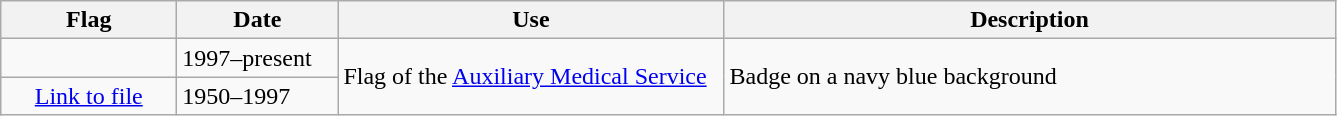<table class="wikitable" style="background:#f9f9f9">
<tr>
<th width="110">Flag</th>
<th width="100">Date</th>
<th width="250">Use</th>
<th width="400">Description</th>
</tr>
<tr>
<td></td>
<td>1997–present</td>
<td rowspan="2">Flag of the <a href='#'>Auxiliary Medical Service</a></td>
<td rowspan="2">Badge on a navy blue background</td>
</tr>
<tr>
<td style="text-align:center;"><a href='#'>Link to file</a></td>
<td>1950–1997</td>
</tr>
</table>
